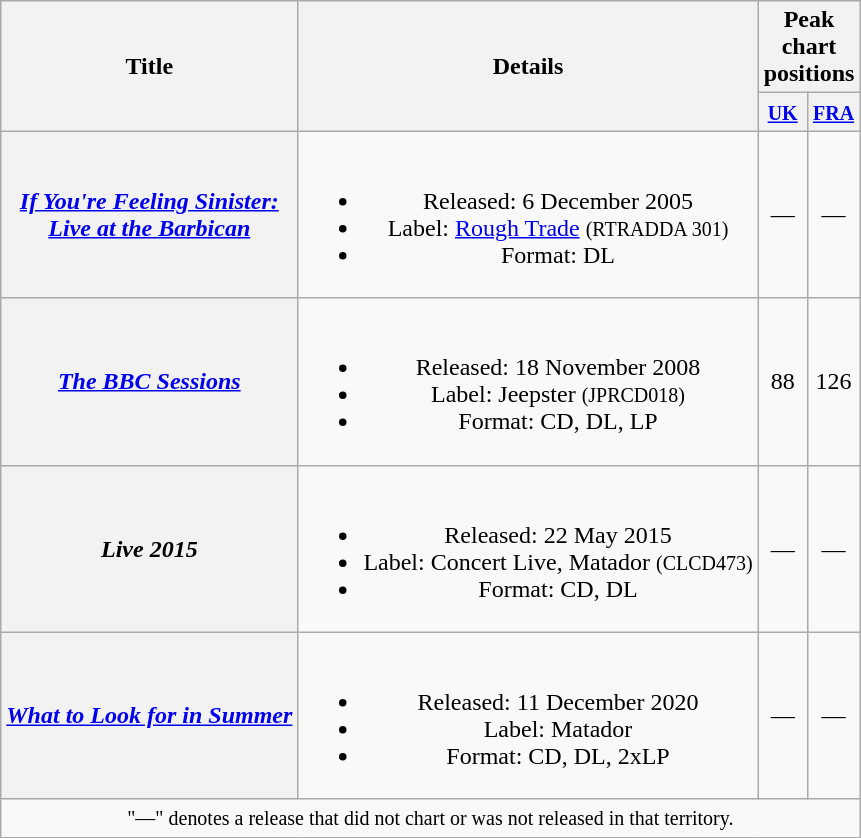<table class="wikitable plainrowheaders" style="text-align:center;">
<tr>
<th scope="col" rowspan="2">Title</th>
<th rowspan="2">Details</th>
<th colspan="2">Peak chart positions</th>
</tr>
<tr>
<th width="25"><small><a href='#'>UK</a></small><br></th>
<th width="25"><small><a href='#'>FRA</a></small><br></th>
</tr>
<tr>
<th scope="row"><em><a href='#'>If You're Feeling Sinister:<br> Live at the Barbican</a></em></th>
<td><br><ul><li>Released: 6 December 2005</li><li>Label: <a href='#'>Rough Trade</a> <small>(RTRADDA 301)</small></li><li>Format: DL</li></ul></td>
<td align="center">—</td>
<td align="center">—</td>
</tr>
<tr>
<th scope="row"><em><a href='#'>The BBC Sessions</a></em></th>
<td><br><ul><li>Released: 18 November 2008</li><li>Label: Jeepster <small>(JPRCD018)</small></li><li>Format: CD, DL, LP</li></ul></td>
<td align="center">88</td>
<td align="center">126</td>
</tr>
<tr>
<th scope="row"><em>Live 2015</em></th>
<td><br><ul><li>Released: 22 May 2015</li><li>Label: Concert Live, Matador <small>(CLCD473)</small></li><li>Format: CD, DL</li></ul></td>
<td align="center">—</td>
<td align="center">—</td>
</tr>
<tr>
<th scope="row"><em><a href='#'>What to Look for in Summer</a></em></th>
<td><br><ul><li>Released: 11 December 2020</li><li>Label: Matador</li><li>Format: CD, DL, 2xLP</li></ul></td>
<td align="center">—</td>
<td align="center">—</td>
</tr>
<tr>
<td style="text-align:center;" colspan="17"><small>"—" denotes a release that did not chart or was not released in that territory.</small></td>
</tr>
</table>
